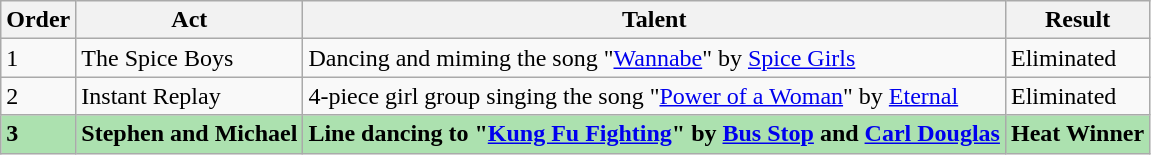<table class="wikitable">
<tr>
<th>Order</th>
<th>Act</th>
<th>Talent</th>
<th>Result</th>
</tr>
<tr>
<td>1</td>
<td>The Spice Boys</td>
<td>Dancing and miming the song "<a href='#'>Wannabe</a>" by <a href='#'>Spice Girls</a></td>
<td>Eliminated</td>
</tr>
<tr>
<td>2</td>
<td>Instant Replay</td>
<td>4-piece girl group singing the song "<a href='#'>Power of a Woman</a>" by <a href='#'>Eternal</a></td>
<td>Eliminated</td>
</tr>
<tr style="background:#ACE1AF;">
<td><strong>3</strong></td>
<td><strong>Stephen and Michael</strong></td>
<td><strong>Line dancing to "<a href='#'>Kung Fu Fighting</a>" by <a href='#'>Bus Stop</a> and <a href='#'>Carl Douglas</a></strong></td>
<td><strong>Heat Winner</strong></td>
</tr>
</table>
